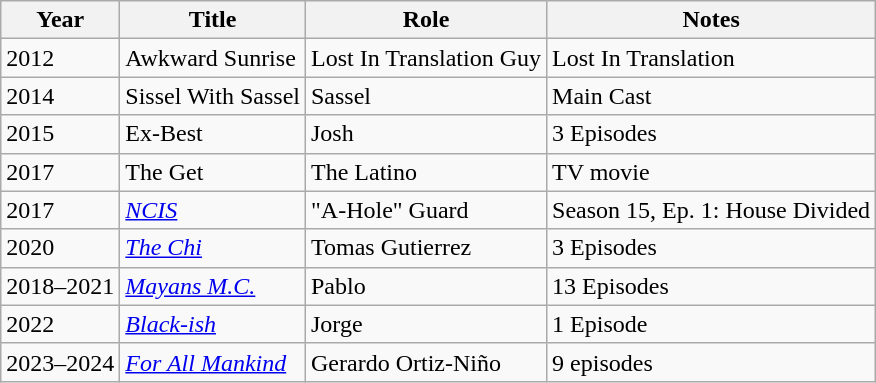<table class="wikitable sortable">
<tr>
<th>Year</th>
<th>Title</th>
<th>Role</th>
<th>Notes</th>
</tr>
<tr>
<td>2012</td>
<td>Awkward Sunrise</td>
<td>Lost In Translation Guy</td>
<td>Lost In Translation</td>
</tr>
<tr>
<td>2014</td>
<td>Sissel With Sassel</td>
<td>Sassel</td>
<td>Main Cast</td>
</tr>
<tr>
<td>2015</td>
<td>Ex-Best</td>
<td>Josh</td>
<td>3 Episodes</td>
</tr>
<tr>
<td>2017</td>
<td>The Get</td>
<td>The Latino</td>
<td>TV movie</td>
</tr>
<tr>
<td>2017</td>
<td><a href='#'><em>NCIS</em></a></td>
<td>"A-Hole" Guard</td>
<td>Season 15, Ep. 1: House Divided</td>
</tr>
<tr>
<td>2020</td>
<td><em><a href='#'>The Chi</a></em></td>
<td>Tomas Gutierrez</td>
<td>3 Episodes</td>
</tr>
<tr>
<td>2018–2021</td>
<td><em><a href='#'>Mayans M.C.</a></em></td>
<td>Pablo</td>
<td>13 Episodes</td>
</tr>
<tr>
<td>2022</td>
<td><em><a href='#'>Black-ish</a></em></td>
<td>Jorge</td>
<td>1 Episode</td>
</tr>
<tr>
<td>2023–2024</td>
<td><em><a href='#'>For All Mankind</a></em></td>
<td>Gerardo Ortiz-Niño</td>
<td>9 episodes</td>
</tr>
</table>
